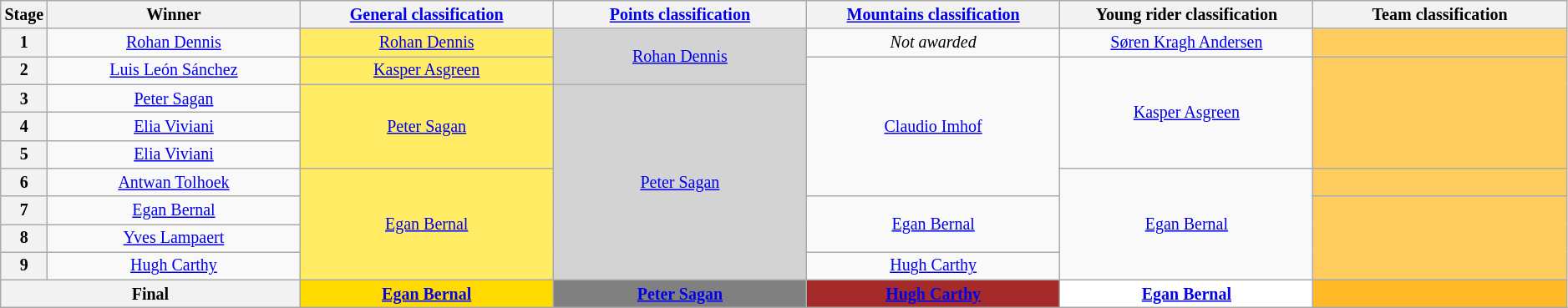<table class="wikitable" style="text-align: center; font-size:smaller;">
<tr style="background:#efefef;">
<th scope="col" style="width:1%;">Stage</th>
<th scope="col" style="width:16.5%;">Winner</th>
<th scope="col" style="width:16.5%;"><a href='#'>General classification</a><br></th>
<th scope="col" style="width:16.5%;"><a href='#'>Points classification</a><br></th>
<th scope="col" style="width:16.5%;"><a href='#'>Mountains classification</a><br></th>
<th scope="col" style="width:16.5%;">Young rider classification<br></th>
<th scope="col" style="width:16.5%;">Team classification<br></th>
</tr>
<tr>
<th>1</th>
<td><a href='#'>Rohan Dennis</a></td>
<td style="background:#FFEB64;"><a href='#'>Rohan Dennis</a></td>
<td style="background:lightgrey;" rowspan=2><a href='#'>Rohan Dennis</a></td>
<td style="background:lightbrown;"><em>Not awarded</em></td>
<td style="background:offwhite;"><a href='#'>Søren Kragh Andersen</a></td>
<td style="background:#FFCD5F;"></td>
</tr>
<tr>
<th>2</th>
<td><a href='#'>Luis León Sánchez</a></td>
<td style="background:#FFEB64;"><a href='#'>Kasper Asgreen</a></td>
<td style="background:lightbrown;" rowspan=5><a href='#'>Claudio Imhof</a></td>
<td style="background:offwhite;" rowspan=4><a href='#'>Kasper Asgreen</a></td>
<td style="background:#FFCD5F;" rowspan=4></td>
</tr>
<tr>
<th>3</th>
<td><a href='#'>Peter Sagan</a></td>
<td style="background:#FFEB64;" rowspan=3><a href='#'>Peter Sagan</a></td>
<td style="background:lightgrey;" rowspan=7><a href='#'>Peter Sagan</a></td>
</tr>
<tr>
<th>4</th>
<td><a href='#'>Elia Viviani</a></td>
</tr>
<tr>
<th>5</th>
<td><a href='#'>Elia Viviani</a></td>
</tr>
<tr>
<th>6</th>
<td><a href='#'>Antwan Tolhoek</a></td>
<td style="background:#FFEB64;" rowspan=4><a href='#'>Egan Bernal</a></td>
<td style="background:offwhite;" rowspan=4><a href='#'>Egan Bernal</a></td>
<td style="background:#FFCD5F;"></td>
</tr>
<tr>
<th>7</th>
<td><a href='#'>Egan Bernal</a></td>
<td style="background:lightbrown;" rowspan=2><a href='#'>Egan Bernal</a></td>
<td style="background:#FFCD5F;" rowspan=3></td>
</tr>
<tr>
<th>8</th>
<td><a href='#'>Yves Lampaert</a></td>
</tr>
<tr>
<th>9</th>
<td><a href='#'>Hugh Carthy</a></td>
<td style="background:lightbrown;"><a href='#'>Hugh Carthy</a></td>
</tr>
<tr>
<th colspan="2">Final</th>
<th style="background:#FFDB00;"><a href='#'>Egan Bernal</a></th>
<th style="background:gray;"><a href='#'>Peter Sagan</a></th>
<th style="background:brown;"><a href='#'>Hugh Carthy</a></th>
<th style="background:white;"><a href='#'>Egan Bernal</a></th>
<th style="background:#FFB927;"></th>
</tr>
</table>
